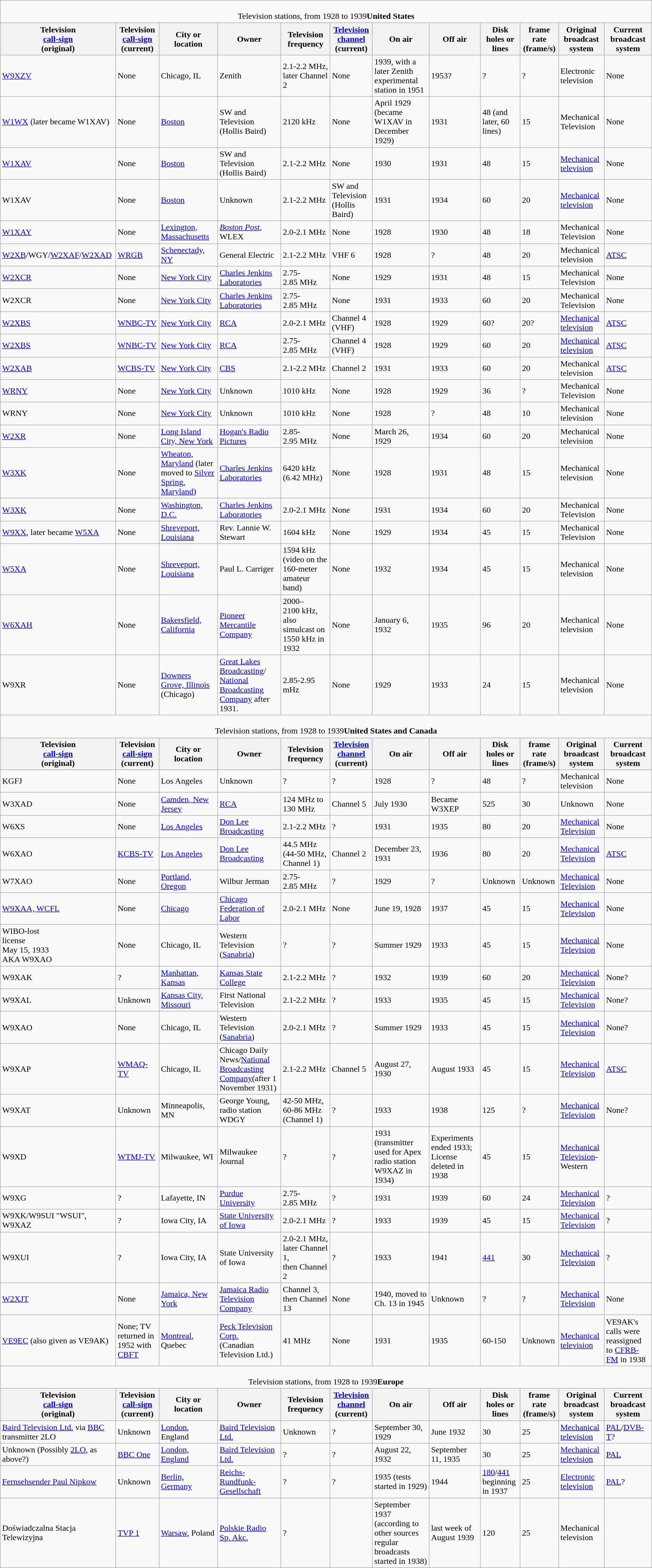<table class="wikitable">
<tr>
<td colspan=12 align=center><br><span>Television stations, from 1928 to 1939</span><span><strong>United States</strong></span></td>
</tr>
<tr>
<th>Television<br><a href='#'>call-sign</a><br>(original)</th>
<th>Television<br><a href='#'>call-sign</a><br>(current)</th>
<th>City or location</th>
<th>Owner</th>
<th>Television frequency</th>
<th><a href='#'>Television channel</a> (current)</th>
<th>On air</th>
<th>Off air</th>
<th>Disk holes or lines</th>
<th>frame rate (frame/s)</th>
<th>Original broadcast system</th>
<th>Current broadcast system</th>
</tr>
<tr>
<td><a href='#'>W9XZV</a></td>
<td>None</td>
<td>Chicago, IL</td>
<td>Zenith</td>
<td>2.1-2.2 MHz, later Channel 2</td>
<td>None</td>
<td>1939, with a later Zenith experimental station in 1951</td>
<td>1953?</td>
<td>?</td>
<td>?</td>
<td>Electronic television</td>
<td>None</td>
</tr>
<tr>
<td><a href='#'>W1WX</a> (later became W1XAV)</td>
<td>None</td>
<td><a href='#'>Boston</a></td>
<td>SW and Television (Hollis Baird)</td>
<td>2120 kHz</td>
<td>None</td>
<td>April 1929 (became W1XAV in December 1929)</td>
<td>1931</td>
<td>48 (and later, 60 lines)</td>
<td>15</td>
<td>Mechanical Television</td>
<td>None</td>
</tr>
<tr>
<td><a href='#'>W1XAV</a></td>
<td>None</td>
<td><a href='#'>Boston</a></td>
<td>SW and Television (Hollis Baird)</td>
<td>2.1-2.2 MHz</td>
<td>None</td>
<td>1930</td>
<td>1931</td>
<td>48</td>
<td>15</td>
<td><a href='#'>Mechanical television</a></td>
<td>None</td>
</tr>
<tr>
<td>W1XAV</td>
<td>None</td>
<td><a href='#'>Boston</a></td>
<td>Unknown</td>
<td>2.1-2.2 MHz</td>
<td>SW and Television (Hollis Baird)</td>
<td>1931</td>
<td>1934</td>
<td>60</td>
<td>20</td>
<td><a href='#'>Mechanical television</a></td>
<td>None</td>
</tr>
<tr>
<td><a href='#'>W1XAY</a></td>
<td>None</td>
<td><a href='#'>Lexington, Massachusetts</a></td>
<td><em><a href='#'>Boston Post</a></em>, WLEX</td>
<td>2.0-2.1 MHz</td>
<td>None</td>
<td>1928</td>
<td>1930</td>
<td>48</td>
<td>18</td>
<td>Mechanical Television</td>
<td>None</td>
</tr>
<tr>
<td><a href='#'>W2XB</a>/WGY/<a href='#'>W2XAF</a>/<a href='#'>W2XAD</a></td>
<td><a href='#'>WRGB</a></td>
<td><a href='#'>Schenectady, NY</a></td>
<td>General Electric</td>
<td>2.1-2.2 MHz</td>
<td>VHF 6</td>
<td>1928</td>
<td>?</td>
<td>48</td>
<td>20</td>
<td>Mechanical television</td>
<td><a href='#'>ATSC</a></td>
</tr>
<tr>
<td><a href='#'>W2XCR</a></td>
<td>None</td>
<td><a href='#'>New York City</a></td>
<td><a href='#'>Charles Jenkins Laboratories</a></td>
<td>2.75-2.85 MHz</td>
<td>None</td>
<td>1929</td>
<td>1931</td>
<td>48</td>
<td>15</td>
<td>Mechanical Television</td>
<td>None</td>
</tr>
<tr>
<td>W2XCR</td>
<td>None</td>
<td><a href='#'>New York City</a></td>
<td><a href='#'>Charles Jenkins Laboratories</a></td>
<td>2.75-2.85 MHz</td>
<td>None</td>
<td>1931</td>
<td>1933</td>
<td>60</td>
<td>20</td>
<td>Mechanical Television</td>
<td>None</td>
</tr>
<tr>
<td><a href='#'>W2XBS</a></td>
<td><a href='#'>WNBC-TV</a></td>
<td><a href='#'>New York City</a></td>
<td><a href='#'>RCA</a></td>
<td>2.0-2.1 MHz</td>
<td>Channel 4 (VHF)</td>
<td>1928</td>
<td>1929</td>
<td>60?</td>
<td>20?</td>
<td><a href='#'>Mechanical television</a></td>
<td><a href='#'>ATSC</a></td>
</tr>
<tr>
<td><a href='#'>W2XBS</a></td>
<td><a href='#'>WNBC-TV</a></td>
<td><a href='#'>New York City</a></td>
<td><a href='#'>RCA</a></td>
<td>2.75-2.85 MHz</td>
<td>Channel 4 (VHF)</td>
<td>1928</td>
<td>1929</td>
<td>60</td>
<td>20</td>
<td><a href='#'>Mechanical television</a></td>
<td><a href='#'>ATSC</a></td>
</tr>
<tr>
<td><a href='#'>W2XAB</a></td>
<td><a href='#'>WCBS-TV</a></td>
<td><a href='#'>New York City</a></td>
<td><a href='#'>CBS</a></td>
<td>2.1-2.2 MHz</td>
<td>Channel 2</td>
<td>1931</td>
<td>1933</td>
<td>60</td>
<td>20</td>
<td>Mechanical television</td>
<td><a href='#'>ATSC</a></td>
</tr>
<tr>
<td><a href='#'>WRNY</a></td>
<td>None</td>
<td><a href='#'>New York City</a></td>
<td>Unknown</td>
<td>1010 kHz</td>
<td>None</td>
<td>1928</td>
<td>1929</td>
<td>36</td>
<td>?</td>
<td>Mechanical Television</td>
<td>None</td>
</tr>
<tr>
<td>WRNY</td>
<td>None</td>
<td><a href='#'>New York City</a></td>
<td>Unknown</td>
<td>1010 kHz</td>
<td>None</td>
<td>1928</td>
<td>?</td>
<td>48</td>
<td>10</td>
<td>Mechanical television</td>
<td>None</td>
</tr>
<tr>
<td><a href='#'>W2XR</a></td>
<td>None</td>
<td><a href='#'>Long Island City, New York</a></td>
<td><a href='#'>Hogan's Radio Pictures</a></td>
<td>2.85-2.95 MHz</td>
<td>None</td>
<td>March 26, 1929</td>
<td>1934</td>
<td>60</td>
<td>20</td>
<td>Mechanical television</td>
<td>None</td>
</tr>
<tr>
<td><a href='#'>W3XK</a></td>
<td>None</td>
<td><a href='#'>Wheaton, Maryland</a> (later moved to <a href='#'>Silver Spring, Maryland</a>)</td>
<td><a href='#'>Charles Jenkins Laboratories</a></td>
<td>6420 kHz (6.42 MHz)</td>
<td>None</td>
<td>1928</td>
<td>1931</td>
<td>48</td>
<td>15</td>
<td>Mechanical television</td>
<td>None</td>
</tr>
<tr>
<td><a href='#'>W3XK</a></td>
<td>None</td>
<td><a href='#'>Washington, D.C.</a></td>
<td><a href='#'>Charles Jenkins Laboratories</a></td>
<td>2.0-2.1 MHz</td>
<td>None</td>
<td>1931</td>
<td>1934</td>
<td>60</td>
<td>20</td>
<td>Mechanical Television</td>
<td>None</td>
</tr>
<tr>
<td><a href='#'>W9XX</a>, later became <a href='#'>W5XA</a></td>
<td>None</td>
<td><a href='#'>Shreveport, Louisiana</a></td>
<td>Rev. Lannie W. Stewart</td>
<td>1604 kHz</td>
<td>None</td>
<td>1929</td>
<td>1934</td>
<td>45</td>
<td>15</td>
<td>Mechanical Television</td>
<td>None</td>
</tr>
<tr>
<td><a href='#'>W5XA</a></td>
<td>None</td>
<td><a href='#'>Shreveport, Louisiana</a></td>
<td>Paul L. Carriger</td>
<td>1594 kHz (video on the 160-meter amateur band)</td>
<td>None</td>
<td>1932</td>
<td>1934</td>
<td>45</td>
<td>15</td>
<td>Mechanical television</td>
<td>None</td>
</tr>
<tr>
<td><a href='#'>W6XAH</a></td>
<td>None</td>
<td><a href='#'>Bakersfield, California</a></td>
<td><a href='#'>Pioneer Mercantile Company</a></td>
<td>2000–2100 kHz, also simulcast on 1550 kHz in 1932</td>
<td>None</td>
<td>January 6, 1932</td>
<td>1935</td>
<td>96</td>
<td>20</td>
<td>Mechanical television</td>
<td>None</td>
</tr>
<tr>
<td>W9XR</td>
<td>None</td>
<td><a href='#'>Downers Grove, Illinois</a> (Chicago)</td>
<td><a href='#'>Great Lakes Broadcasting</a>/ <a href='#'>National Broadcasting Company</a> after 1931.</td>
<td>2.85-2.95 mHz</td>
<td>None</td>
<td>1929</td>
<td>1933</td>
<td>24</td>
<td>15</td>
<td>Mechanical television</td>
<td>None</td>
</tr>
<tr>
<td colspan=12 align=center><br><span>Television stations, from 1928 to 1939</span><span><strong>United States and Canada</strong></span></td>
</tr>
<tr>
<th>Television<br><a href='#'>call-sign</a><br>(original)</th>
<th>Television<br><a href='#'>call-sign</a><br>(current)</th>
<th>City or location</th>
<th>Owner</th>
<th>Television frequency</th>
<th><a href='#'>Television channel</a> (current)</th>
<th>On air</th>
<th>Off air</th>
<th>Disk holes or lines</th>
<th>frame rate (frame/s)</th>
<th>Original broadcast system</th>
<th>Current broadcast system</th>
</tr>
<tr>
<td>KGFJ</td>
<td>None</td>
<td>Los Angeles</td>
<td>Unknown</td>
<td>?</td>
<td>?</td>
<td>1928</td>
<td>?</td>
<td>48</td>
<td>?</td>
<td>Mechanical television</td>
<td>None</td>
</tr>
<tr>
<td>W3XAD</td>
<td>None</td>
<td><a href='#'>Camden, New Jersey</a></td>
<td><a href='#'>RCA</a></td>
<td>124 MHz to 130 MHz</td>
<td>Channel 5</td>
<td>July 1930</td>
<td>Became W3XEP</td>
<td>525</td>
<td>30</td>
<td>Unknown</td>
<td>None</td>
</tr>
<tr>
<td>W6XS</td>
<td>None</td>
<td><a href='#'>Los Angeles</a></td>
<td><a href='#'>Don Lee Broadcasting</a></td>
<td>2.1-2.2 MHz</td>
<td>?</td>
<td>1931</td>
<td>1935</td>
<td>80</td>
<td>20</td>
<td><a href='#'>Mechanical Television</a></td>
<td>None</td>
</tr>
<tr>
<td>W6XAO</td>
<td><a href='#'>KCBS-TV</a></td>
<td><a href='#'>Los Angeles</a></td>
<td><a href='#'>Don Lee Broadcasting</a></td>
<td>44.5 MHz (44-50 MHz, Channel 1)</td>
<td>Channel 2</td>
<td>December 23, 1931</td>
<td>1936</td>
<td>80</td>
<td>20</td>
<td><a href='#'>Mechanical Television</a></td>
<td><a href='#'>ATSC</a></td>
</tr>
<tr>
<td>W7XAO</td>
<td>None</td>
<td><a href='#'>Portland, Oregon</a></td>
<td>Wilbur Jerman</td>
<td>2.75-2.85 MHz</td>
<td>?</td>
<td>1929</td>
<td>?</td>
<td>Unknown</td>
<td>Unknown</td>
<td><a href='#'>Mechanical Television</a></td>
<td>None</td>
</tr>
<tr>
<td><a href='#'>W9XAA, WCFL</a></td>
<td>None</td>
<td><a href='#'>Chicago</a></td>
<td><a href='#'>Chicago Federation of Labor</a></td>
<td>2.0-2.1 MHz</td>
<td>None</td>
<td>June 19, 1928</td>
<td>1937</td>
<td>45</td>
<td>15</td>
<td><a href='#'>Mechanical Television</a></td>
<td>None</td>
</tr>
<tr>
<td>WIBO-lost<br> license<br>May 15, 1933<br>AKA W9XAO</td>
<td>None</td>
<td>Chicago, IL</td>
<td>Western Television (<a href='#'>Sanabria</a>)</td>
<td>?</td>
<td>?</td>
<td>Summer 1929</td>
<td>1933</td>
<td>45</td>
<td>15</td>
<td><a href='#'>Mechanical Television</a></td>
<td>None</td>
</tr>
<tr>
<td>W9XAK</td>
<td>?</td>
<td><a href='#'>Manhattan, Kansas</a></td>
<td><a href='#'>Kansas State College</a></td>
<td>2.1-2.2 MHz</td>
<td>?</td>
<td>1932</td>
<td>1939</td>
<td>60</td>
<td>20</td>
<td><a href='#'>Mechanical Television</a></td>
<td>None?</td>
</tr>
<tr>
<td>W9XAL</td>
<td>Unknown</td>
<td><a href='#'>Kansas City, Missouri</a></td>
<td>First National Television</td>
<td>2.1-2.2 MHz</td>
<td>?</td>
<td>1933</td>
<td>1935</td>
<td>45</td>
<td>15</td>
<td><a href='#'>Mechanical Television</a></td>
<td>None?</td>
</tr>
<tr>
<td>W9XAO</td>
<td>None</td>
<td>Chicago, IL</td>
<td>Western Television (<a href='#'>Sanabria</a>)</td>
<td>2.0-2.1 MHz</td>
<td>?</td>
<td>Summer 1929</td>
<td>1933</td>
<td>45</td>
<td>15</td>
<td><a href='#'>Mechanical Television</a></td>
<td>None?</td>
</tr>
<tr>
<td>W9XAP</td>
<td><a href='#'>WMAQ-TV</a></td>
<td>Chicago, IL</td>
<td>Chicago Daily News/<a href='#'>National Broadcasting Company</a>(after 1 November 1931)</td>
<td>2.1-2.2 MHz</td>
<td>Channel 5</td>
<td>August 27, 1930</td>
<td>August 1933</td>
<td>45</td>
<td>15</td>
<td><a href='#'>Mechanical Television</a></td>
<td><a href='#'>ATSC</a></td>
</tr>
<tr>
<td>W9XAT</td>
<td>Unknown</td>
<td>Minneapolis, MN</td>
<td>George Young, radio station WDGY</td>
<td>42-50 MHz, 60-86 MHz (Channel 1)</td>
<td>?</td>
<td>1933</td>
<td>1938</td>
<td>125</td>
<td>?</td>
<td><a href='#'>Mechanical Television</a></td>
<td>None?</td>
</tr>
<tr>
<td>W9XD</td>
<td><a href='#'>WTMJ-TV</a></td>
<td>Milwaukee, WI</td>
<td>Milwaukee Journal</td>
<td>?</td>
<td>?</td>
<td>1931 (transmitter used for Apex radio station W9XAZ in 1934)</td>
<td>Experiments ended 1933; License deleted in 1938</td>
<td>45</td>
<td>15</td>
<td><a href='#'>Mechanical Television</a>- Western</td>
<td></td>
</tr>
<tr>
<td>W9XG</td>
<td>?</td>
<td>Lafayette, IN</td>
<td><a href='#'>Purdue University</a></td>
<td>2.75-2.85 MHz</td>
<td>?</td>
<td>1931</td>
<td>1939</td>
<td>60</td>
<td>24</td>
<td><a href='#'>Mechanical Television</a></td>
<td>?</td>
</tr>
<tr>
<td>W9XK/W9SUI "WSUI", W9XAZ</td>
<td>?</td>
<td>Iowa City, IA</td>
<td><a href='#'>State University of Iowa</a></td>
<td>2.0-2.1 MHz</td>
<td>?</td>
<td>1933</td>
<td>1939</td>
<td>45</td>
<td>15</td>
<td><a href='#'>Mechanical Television</a></td>
<td>?</td>
</tr>
<tr>
<td>W9XUI</td>
<td>?</td>
<td>Iowa City, IA</td>
<td>State University of Iowa</td>
<td>2.0-2.1 MHz, <br> later Channel 1, <br> then Channel 2</td>
<td>?</td>
<td>1933</td>
<td>1941</td>
<td><a href='#'>441</a></td>
<td>30</td>
<td><a href='#'>Mechanical Television</a></td>
<td>?</td>
</tr>
<tr>
<td><a href='#'>W2XJT</a></td>
<td>None</td>
<td><a href='#'>Jamaica, New York</a></td>
<td><a href='#'>Jamaica Radio Television Company</a></td>
<td>Channel 3, then Channel 13</td>
<td>None</td>
<td>1940, moved to Ch. 13 in 1945</td>
<td>Unknown</td>
<td>?</td>
<td>?</td>
<td><a href='#'>Mechanical Television</a></td>
<td>None</td>
</tr>
<tr>
<td><a href='#'>VE9EC</a> (also given as VE9AK)</td>
<td>None; TV returned in 1952 with <a href='#'>CBFT</a></td>
<td><a href='#'>Montreal</a>, Quebec</td>
<td><a href='#'>Peck Television Corp.</a><br>(Canadian Television Ltd.)</td>
<td>41 MHz</td>
<td>None</td>
<td>1931</td>
<td>1935</td>
<td>60-150</td>
<td>Unknown</td>
<td><a href='#'>Mechanical television</a></td>
<td>VE9AK's calls were reassigned to <a href='#'>CFRB-FM</a> in 1938</td>
</tr>
<tr>
<td colspan="12" align="center"><br><span>Television stations, from 1928 to 1939</span><span><strong>Europe</strong></span></td>
</tr>
<tr>
<th>Television<br><a href='#'>call-sign</a><br>(original)</th>
<th>Television<br><a href='#'>call-sign</a><br>(current)</th>
<th>City or location</th>
<th>Owner</th>
<th>Television frequency</th>
<th><a href='#'>Television channel</a> (current)</th>
<th>On air</th>
<th>Off air</th>
<th>Disk holes or lines</th>
<th>frame rate (frame/s)</th>
<th>Original broadcast system</th>
<th>Current broadcast system</th>
</tr>
<tr>
<td><a href='#'>Baird Television Ltd.</a> via <a href='#'>BBC</a> transmitter 2LO</td>
<td>Unknown</td>
<td><a href='#'>London</a>, England</td>
<td><a href='#'>Baird Television Ltd.</a></td>
<td>Unknown</td>
<td>?</td>
<td>September 30, 1929</td>
<td>June 1932</td>
<td>30</td>
<td>25</td>
<td><a href='#'>Mechanical television</a></td>
<td><a href='#'>PAL</a>/<a href='#'>DVB-T</a>?</td>
</tr>
<tr>
<td>Unknown (Possibly <a href='#'>2LO</a>, as above?)</td>
<td><a href='#'>BBC One</a></td>
<td><a href='#'>London, England</a></td>
<td><a href='#'>Baird Television Ltd.</a></td>
<td>?</td>
<td>?</td>
<td>August 22, 1932</td>
<td>September 11, 1935</td>
<td>30</td>
<td>25</td>
<td><a href='#'>Mechanical television</a></td>
<td><a href='#'>PAL</a></td>
</tr>
<tr>
<td><a href='#'>Fernsehsender Paul Nipkow</a></td>
<td>Unknown</td>
<td><a href='#'>Berlin, Germany</a></td>
<td><a href='#'>Reichs-Rundfunk-Gesellschaft</a></td>
<td>?</td>
<td>?</td>
<td>1935 (tests started in 1929)</td>
<td>1944</td>
<td><a href='#'>180</a>/<a href='#'>441</a> beginning in 1937</td>
<td>25</td>
<td><a href='#'>Electronic television</a></td>
<td><a href='#'>PAL</a>?</td>
</tr>
<tr>
<td>Doświadczalna Stacja Telewizyjna</td>
<td><a href='#'>TVP 1</a></td>
<td><a href='#'>Warsaw</a>, Poland</td>
<td><a href='#'>Polskie Radio Sp. Akc.</a></td>
<td>?</td>
<td></td>
<td>September 1937 (according to other sources regular broadcasts started in 1938)</td>
<td>last week of August 1939</td>
<td>120</td>
<td>25</td>
<td>Mechanical television</td>
<td></td>
</tr>
</table>
